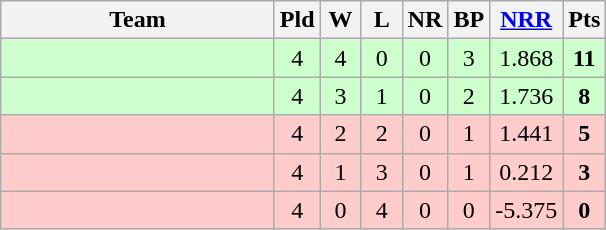<table class="wikitable" style="text-align:center">
<tr>
<th width=175>Team</th>
<th width=20 abbr="Played">Pld</th>
<th width=20 abbr="Won">W</th>
<th width=20 abbr="Lost">L</th>
<th width=20 abbr="No result">NR</th>
<th width=20 abbr="Bonus points">BP</th>
<th width=20 abbr="Net run rate"><a href='#'>NRR</a></th>
<th width=20 abbr="Points">Pts</th>
</tr>
<tr bgcolor="#ccffcc">
<td align="left"></td>
<td>4</td>
<td>4</td>
<td>0</td>
<td>0</td>
<td>3</td>
<td>1.868</td>
<td><strong>11</strong></td>
</tr>
<tr bgcolor="#ccffcc">
<td align="left"></td>
<td>4</td>
<td>3</td>
<td>1</td>
<td>0</td>
<td>2</td>
<td>1.736</td>
<td><strong>8</strong></td>
</tr>
<tr bgcolor="#ffcccc">
<td align="left"></td>
<td>4</td>
<td>2</td>
<td>2</td>
<td>0</td>
<td>1</td>
<td>1.441</td>
<td><strong>5</strong></td>
</tr>
<tr bgcolor="#ffcccc">
<td align="left"></td>
<td>4</td>
<td>1</td>
<td>3</td>
<td>0</td>
<td>1</td>
<td>0.212</td>
<td><strong>3</strong></td>
</tr>
<tr bgcolor="#ffcccc">
<td align="left"></td>
<td>4</td>
<td>0</td>
<td>4</td>
<td>0</td>
<td>0</td>
<td>-5.375</td>
<td><strong>0</strong></td>
</tr>
</table>
